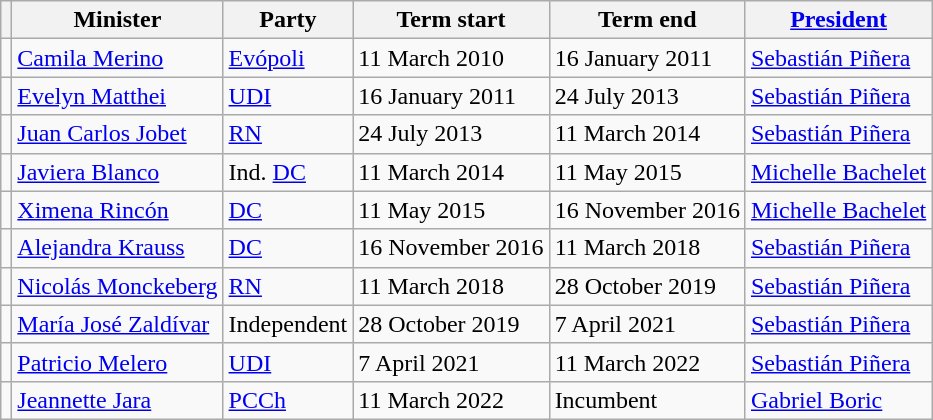<table class="wikitable">
<tr>
<th></th>
<th>Minister</th>
<th>Party</th>
<th>Term start</th>
<th>Term end</th>
<th><a href='#'>President</a></th>
</tr>
<tr>
<td></td>
<td><a href='#'>Camila Merino</a></td>
<td><a href='#'>Evópoli</a></td>
<td>11 March 2010</td>
<td>16 January 2011</td>
<td><a href='#'>Sebastián Piñera</a></td>
</tr>
<tr>
<td></td>
<td><a href='#'>Evelyn Matthei</a></td>
<td><a href='#'>UDI</a></td>
<td>16 January 2011</td>
<td>24 July 2013</td>
<td><a href='#'>Sebastián Piñera</a></td>
</tr>
<tr>
<td></td>
<td><a href='#'>Juan Carlos Jobet</a></td>
<td><a href='#'>RN</a></td>
<td>24 July 2013</td>
<td>11 March 2014</td>
<td><a href='#'>Sebastián Piñera</a></td>
</tr>
<tr>
<td></td>
<td><a href='#'>Javiera Blanco</a></td>
<td>Ind. <a href='#'>DC</a></td>
<td>11 March 2014</td>
<td>11 May 2015</td>
<td><a href='#'>Michelle Bachelet</a></td>
</tr>
<tr>
<td></td>
<td><a href='#'>Ximena Rincón</a></td>
<td><a href='#'>DC</a></td>
<td>11 May 2015</td>
<td>16 November 2016</td>
<td><a href='#'>Michelle Bachelet</a></td>
</tr>
<tr>
<td></td>
<td><a href='#'>Alejandra Krauss</a></td>
<td><a href='#'>DC</a></td>
<td>16 November 2016</td>
<td>11 March 2018</td>
<td><a href='#'>Sebastián Piñera</a></td>
</tr>
<tr>
<td></td>
<td><a href='#'>Nicolás Monckeberg</a></td>
<td><a href='#'>RN</a></td>
<td>11 March 2018</td>
<td>28 October 2019</td>
<td><a href='#'>Sebastián Piñera</a></td>
</tr>
<tr>
<td></td>
<td><a href='#'>María José Zaldívar</a></td>
<td>Independent</td>
<td>28 October 2019</td>
<td>7 April 2021</td>
<td><a href='#'>Sebastián Piñera</a></td>
</tr>
<tr>
<td></td>
<td><a href='#'>Patricio Melero</a></td>
<td><a href='#'>UDI</a></td>
<td>7 April 2021</td>
<td>11 March 2022</td>
<td><a href='#'>Sebastián Piñera</a></td>
</tr>
<tr>
<td></td>
<td><a href='#'>Jeannette Jara</a></td>
<td><a href='#'>PCCh</a></td>
<td>11 March 2022</td>
<td>Incumbent</td>
<td><a href='#'>Gabriel Boric</a></td>
</tr>
</table>
